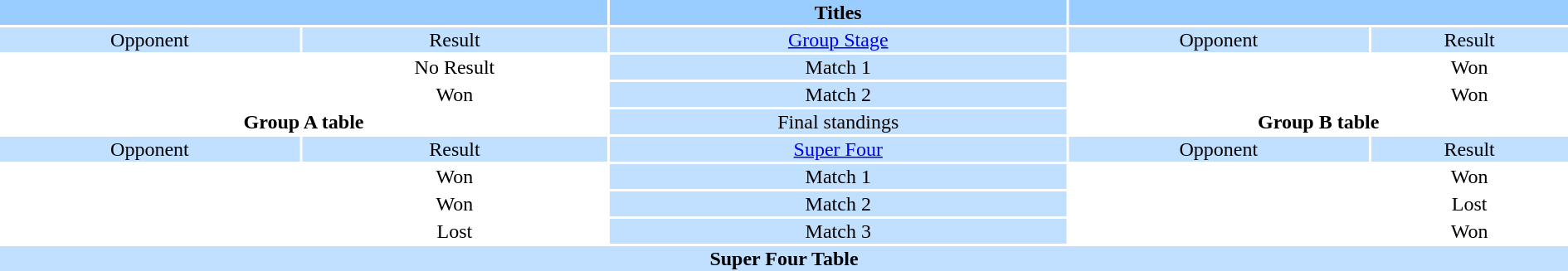<table style="width:100%;text-align:center">
<tr style="vertical-align:top;background:#99CCFF">
<th colspan="2"></th>
<th>Titles</th>
<th colspan="2"></th>
</tr>
<tr style="vertical-align:top;background:#C1E0FF">
<td>Opponent</td>
<td>Result</td>
<td><a href='#'>Group Stage</a></td>
<td>Opponent</td>
<td>Result</td>
</tr>
<tr>
<td style="text-align:left"></td>
<td>No Result</td>
<td style="background:#C1E0FF">Match 1</td>
<td style="text-align:left"></td>
<td>Won</td>
</tr>
<tr>
<td style="text-align:left"></td>
<td>Won</td>
<td style="background:#C1E0FF">Match 2</td>
<td style="text-align:left"></td>
<td>Won</td>
</tr>
<tr>
<td colspan="2" style="text-align:center"><strong>Group A table</strong><br></td>
<td style="background:#C1E0FF">Final standings</td>
<td colspan="2" style="text-align:center"><strong>Group B table</strong><br></td>
</tr>
<tr style="vertical-align:top;background:#C1E0FF">
<td>Opponent</td>
<td>Result</td>
<td><a href='#'>Super Four</a></td>
<td>Opponent</td>
<td>Result</td>
</tr>
<tr>
<td style="text-align:left"></td>
<td>Won</td>
<td style="background:#C1E0FF">Match 1</td>
<td style="text-align:left"></td>
<td>Won</td>
</tr>
<tr>
<td style="text-align:left"></td>
<td>Won</td>
<td style="background:#C1E0FF">Match 2</td>
<td style="text-align:left"></td>
<td>Lost</td>
</tr>
<tr>
<td style="text-align:left"></td>
<td>Lost</td>
<td style="background:#C1E0FF">Match 3</td>
<td style="text-align:left"></td>
<td>Won</td>
</tr>
<tr style="vertical-align:top;background:#C1E0FF">
<th colspan="5">Super Four Table</th>
</tr>
</table>
